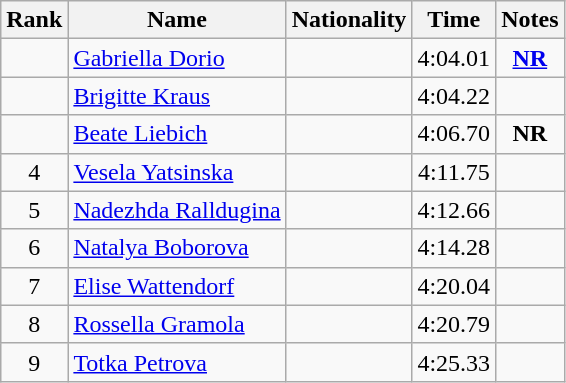<table class="wikitable sortable" style="text-align:center">
<tr>
<th>Rank</th>
<th>Name</th>
<th>Nationality</th>
<th>Time</th>
<th>Notes</th>
</tr>
<tr>
<td></td>
<td align="left"><a href='#'>Gabriella Dorio</a></td>
<td align=left></td>
<td>4:04.01</td>
<td><strong><a href='#'>NR</a></strong></td>
</tr>
<tr>
<td></td>
<td align="left"><a href='#'>Brigitte Kraus</a></td>
<td align=left></td>
<td>4:04.22</td>
<td></td>
</tr>
<tr>
<td></td>
<td align="left"><a href='#'>Beate Liebich</a></td>
<td align=left></td>
<td>4:06.70</td>
<td><strong>NR</strong></td>
</tr>
<tr>
<td>4</td>
<td align="left"><a href='#'>Vesela Yatsinska</a></td>
<td align=left></td>
<td>4:11.75</td>
<td></td>
</tr>
<tr>
<td>5</td>
<td align="left"><a href='#'>Nadezhda Ralldugina</a></td>
<td align=left></td>
<td>4:12.66</td>
<td></td>
</tr>
<tr>
<td>6</td>
<td align="left"><a href='#'>Natalya Boborova</a></td>
<td align=left></td>
<td>4:14.28</td>
<td></td>
</tr>
<tr>
<td>7</td>
<td align="left"><a href='#'>Elise Wattendorf</a></td>
<td align=left></td>
<td>4:20.04</td>
<td></td>
</tr>
<tr>
<td>8</td>
<td align="left"><a href='#'>Rossella Gramola</a></td>
<td align=left></td>
<td>4:20.79</td>
<td></td>
</tr>
<tr>
<td>9</td>
<td align="left"><a href='#'>Totka Petrova</a></td>
<td align=left></td>
<td>4:25.33</td>
<td></td>
</tr>
</table>
